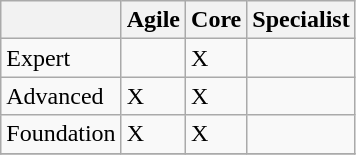<table class="wikitable">
<tr>
<th></th>
<th>Agile</th>
<th>Core</th>
<th>Specialist</th>
</tr>
<tr>
<td>Expert</td>
<td></td>
<td>X</td>
<td></td>
</tr>
<tr>
<td>Advanced</td>
<td>X</td>
<td>X</td>
<td></td>
</tr>
<tr>
<td>Foundation</td>
<td>X</td>
<td>X</td>
<td></td>
</tr>
<tr>
</tr>
</table>
